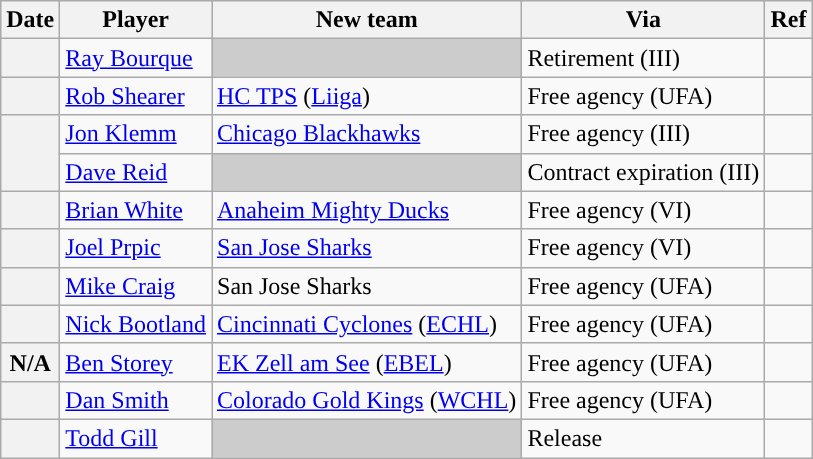<table class="wikitable plainrowheaders">
<tr style="background:#ddd; text-align:center;">
<th>Date</th>
<th>Player</th>
<th>New team</th>
<th>Via</th>
<th>Ref</th>
</tr>
<tr>
<th scope="row"></th>
<td><a href='#'>Ray Bourque</a></td>
<td style="background:#ccc"></td>
<td>Retirement (III)</td>
<td></td>
</tr>
<tr>
<th scope="row"></th>
<td><a href='#'>Rob Shearer</a></td>
<td><a href='#'>HC TPS</a> (<a href='#'>Liiga</a>)</td>
<td>Free agency (UFA)</td>
<td></td>
</tr>
<tr>
<th scope="row" rowspan=2></th>
<td><a href='#'>Jon Klemm</a></td>
<td><a href='#'>Chicago Blackhawks</a></td>
<td>Free agency (III)</td>
<td></td>
</tr>
<tr>
<td><a href='#'>Dave Reid</a></td>
<td style="background:#ccc"></td>
<td>Contract expiration (III)</td>
<td></td>
</tr>
<tr>
<th scope="row"></th>
<td><a href='#'>Brian White</a></td>
<td><a href='#'>Anaheim Mighty Ducks</a></td>
<td>Free agency (VI)</td>
<td></td>
</tr>
<tr>
<th scope="row"></th>
<td><a href='#'>Joel Prpic</a></td>
<td><a href='#'>San Jose Sharks</a></td>
<td>Free agency (VI)</td>
<td></td>
</tr>
<tr>
<th scope="row"></th>
<td><a href='#'>Mike Craig</a></td>
<td>San Jose Sharks</td>
<td>Free agency (UFA)</td>
<td></td>
</tr>
<tr>
<th scope="row"></th>
<td><a href='#'>Nick Bootland</a></td>
<td><a href='#'>Cincinnati Cyclones</a> (<a href='#'>ECHL</a>)</td>
<td>Free agency (UFA)</td>
<td></td>
</tr>
<tr>
<th scope="row">N/A</th>
<td><a href='#'>Ben Storey</a></td>
<td><a href='#'>EK Zell am See</a> (<a href='#'>EBEL</a>)</td>
<td>Free agency (UFA)</td>
<td></td>
</tr>
<tr>
<th scope="row"></th>
<td><a href='#'>Dan Smith</a></td>
<td><a href='#'>Colorado Gold Kings</a> (<a href='#'>WCHL</a>)</td>
<td>Free agency (UFA)</td>
<td></td>
</tr>
<tr>
<th scope="row"></th>
<td><a href='#'>Todd Gill</a></td>
<td style="background:#ccc"></td>
<td>Release</td>
<td></td>
</tr>
</table>
